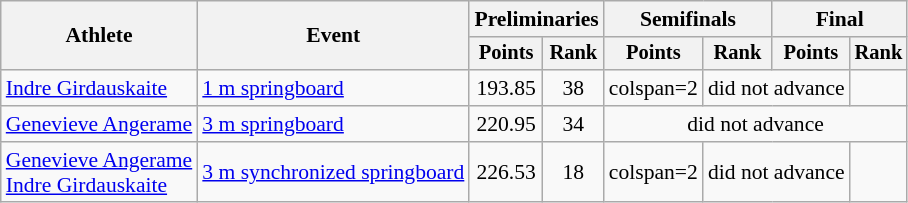<table class=wikitable style="font-size:90%;">
<tr>
<th rowspan="2">Athlete</th>
<th rowspan="2">Event</th>
<th colspan="2">Preliminaries</th>
<th colspan="2">Semifinals</th>
<th colspan="2">Final</th>
</tr>
<tr style="font-size:95%">
<th>Points</th>
<th>Rank</th>
<th>Points</th>
<th>Rank</th>
<th>Points</th>
<th>Rank</th>
</tr>
<tr align=center>
<td align=left><a href='#'>Indre Girdauskaite</a></td>
<td align=left><a href='#'>1 m springboard</a></td>
<td>193.85</td>
<td>38</td>
<td>colspan=2 </td>
<td colspan=2>did not advance</td>
</tr>
<tr align=center>
<td align=left><a href='#'>Genevieve Angerame</a></td>
<td align=left><a href='#'>3 m springboard</a></td>
<td>220.95</td>
<td>34</td>
<td colspan=4>did not advance</td>
</tr>
<tr align=center>
<td align=left><a href='#'>Genevieve Angerame</a><br><a href='#'>Indre Girdauskaite</a></td>
<td align=left><a href='#'>3 m synchronized springboard</a></td>
<td>226.53</td>
<td>18</td>
<td>colspan=2 </td>
<td colspan=2>did not advance</td>
</tr>
</table>
